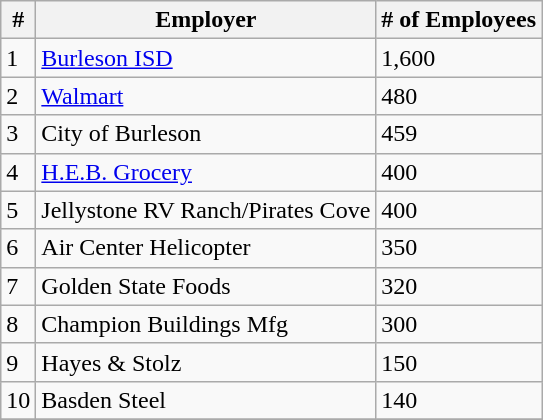<table class="wikitable" border="1">
<tr>
<th>#</th>
<th>Employer</th>
<th># of Employees</th>
</tr>
<tr>
<td>1</td>
<td><a href='#'>Burleson ISD</a></td>
<td>1,600</td>
</tr>
<tr>
<td>2</td>
<td><a href='#'>Walmart</a></td>
<td>480</td>
</tr>
<tr>
<td>3</td>
<td>City of Burleson</td>
<td>459</td>
</tr>
<tr>
<td>4</td>
<td><a href='#'>H.E.B. Grocery</a></td>
<td>400</td>
</tr>
<tr>
<td>5</td>
<td>Jellystone RV Ranch/Pirates Cove</td>
<td>400</td>
</tr>
<tr>
<td>6</td>
<td>Air Center Helicopter</td>
<td>350</td>
</tr>
<tr>
<td>7</td>
<td>Golden State Foods</td>
<td>320</td>
</tr>
<tr>
<td>8</td>
<td>Champion Buildings Mfg</td>
<td>300</td>
</tr>
<tr>
<td>9</td>
<td>Hayes & Stolz</td>
<td>150</td>
</tr>
<tr>
<td>10</td>
<td>Basden Steel</td>
<td>140</td>
</tr>
<tr>
</tr>
</table>
